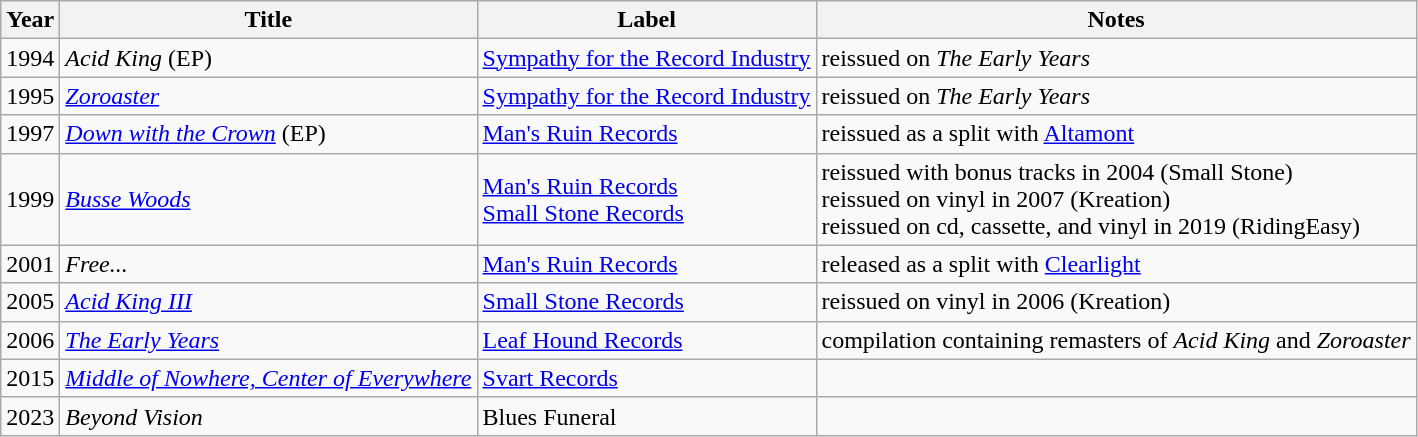<table class="wikitable">
<tr>
<th>Year</th>
<th>Title</th>
<th>Label</th>
<th>Notes</th>
</tr>
<tr>
<td>1994</td>
<td><em>Acid King</em> (EP)</td>
<td><a href='#'>Sympathy for the Record Industry</a></td>
<td>reissued on <em>The Early Years</em></td>
</tr>
<tr>
<td>1995</td>
<td><em><a href='#'>Zoroaster</a></em></td>
<td><a href='#'>Sympathy for the Record Industry</a></td>
<td>reissued on <em>The Early Years</em></td>
</tr>
<tr>
<td>1997</td>
<td><em><a href='#'>Down with the Crown</a></em> (EP)</td>
<td><a href='#'>Man's Ruin Records</a></td>
<td>reissued as a split with <a href='#'>Altamont</a></td>
</tr>
<tr>
<td>1999</td>
<td><em><a href='#'>Busse Woods</a></em></td>
<td><a href='#'>Man's Ruin Records</a><br><a href='#'>Small Stone Records</a></td>
<td>reissued with bonus tracks in 2004 (Small Stone)<br>reissued on vinyl in 2007 (Kreation)<br>reissued on cd, cassette, and vinyl in 2019 (RidingEasy)</td>
</tr>
<tr>
<td>2001</td>
<td><em>Free...</em></td>
<td><a href='#'>Man's Ruin Records</a></td>
<td>released as a split with <a href='#'>Clearlight</a></td>
</tr>
<tr>
<td>2005</td>
<td><em><a href='#'>Acid King III</a></em></td>
<td><a href='#'>Small Stone Records</a></td>
<td>reissued on vinyl in 2006 (Kreation)</td>
</tr>
<tr>
<td>2006</td>
<td><em><a href='#'>The Early Years</a></em></td>
<td><a href='#'>Leaf Hound Records</a></td>
<td>compilation containing remasters of <em>Acid King</em> and <em>Zoroaster</em></td>
</tr>
<tr>
<td>2015</td>
<td><em><a href='#'>Middle of Nowhere, Center of Everywhere</a></em></td>
<td><a href='#'>Svart Records</a></td>
<td></td>
</tr>
<tr>
<td>2023</td>
<td><em>Beyond Vision</em></td>
<td>Blues Funeral</td>
<td></td>
</tr>
</table>
